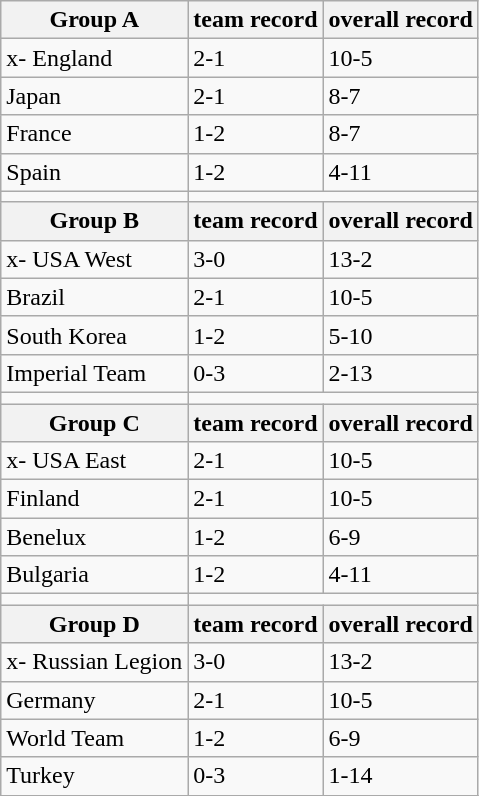<table class="wikitable" border="1">
<tr>
<th>Group A</th>
<th>team record</th>
<th>overall record</th>
</tr>
<tr>
<td>x- England</td>
<td>2-1</td>
<td>10-5</td>
</tr>
<tr>
<td> Japan</td>
<td>2-1</td>
<td>8-7</td>
</tr>
<tr>
<td> France</td>
<td>1-2</td>
<td>8-7</td>
</tr>
<tr>
<td> Spain</td>
<td>1-2</td>
<td>4-11</td>
</tr>
<tr>
<td></td>
</tr>
<tr>
<th>Group B</th>
<th>team record</th>
<th>overall record</th>
</tr>
<tr>
<td>x- USA West</td>
<td>3-0</td>
<td>13-2</td>
</tr>
<tr>
<td> Brazil</td>
<td>2-1</td>
<td>10-5</td>
</tr>
<tr>
<td> South Korea</td>
<td>1-2</td>
<td>5-10</td>
</tr>
<tr>
<td> Imperial Team</td>
<td>0-3</td>
<td>2-13</td>
</tr>
<tr>
<td></td>
</tr>
<tr>
<th>Group C</th>
<th>team record</th>
<th>overall record</th>
</tr>
<tr>
<td>x- USA East</td>
<td>2-1</td>
<td>10-5</td>
</tr>
<tr>
<td> Finland</td>
<td>2-1</td>
<td>10-5</td>
</tr>
<tr>
<td> Benelux</td>
<td>1-2</td>
<td>6-9</td>
</tr>
<tr>
<td> Bulgaria</td>
<td>1-2</td>
<td>4-11</td>
</tr>
<tr>
<td></td>
</tr>
<tr>
<th>Group D</th>
<th>team record</th>
<th>overall record</th>
</tr>
<tr>
<td>x- Russian Legion</td>
<td>3-0</td>
<td>13-2</td>
</tr>
<tr>
<td> Germany</td>
<td>2-1</td>
<td>10-5</td>
</tr>
<tr>
<td> World Team</td>
<td>1-2</td>
<td>6-9</td>
</tr>
<tr>
<td> Turkey</td>
<td>0-3</td>
<td>1-14</td>
</tr>
<tr>
</tr>
</table>
